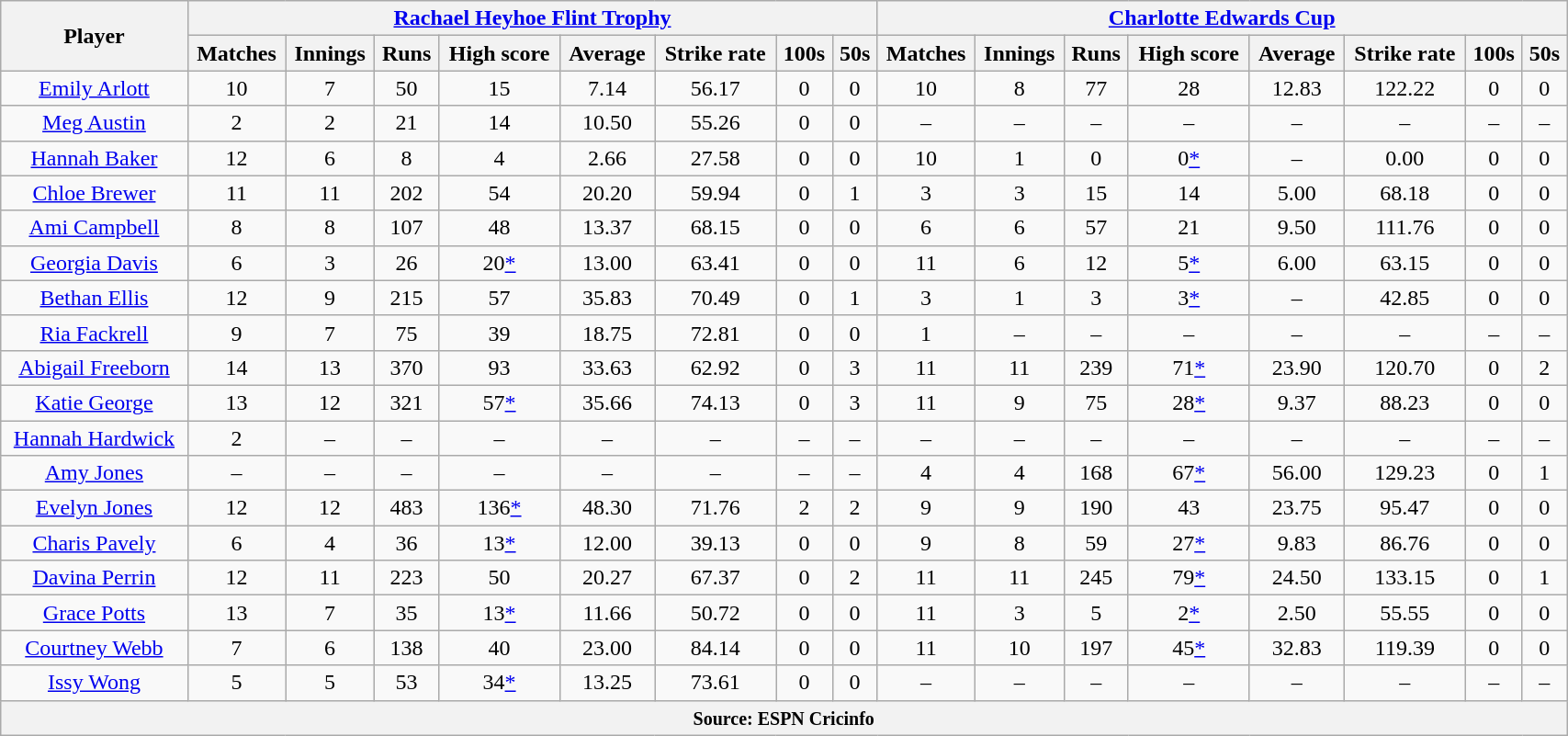<table class="wikitable" style="text-align:center; width:90%;">
<tr>
<th rowspan=2>Player</th>
<th colspan=8><a href='#'>Rachael Heyhoe Flint Trophy</a></th>
<th colspan=8><a href='#'>Charlotte Edwards Cup</a></th>
</tr>
<tr>
<th>Matches</th>
<th>Innings</th>
<th>Runs</th>
<th>High score</th>
<th>Average</th>
<th>Strike rate</th>
<th>100s</th>
<th>50s</th>
<th>Matches</th>
<th>Innings</th>
<th>Runs</th>
<th>High score</th>
<th>Average</th>
<th>Strike rate</th>
<th>100s</th>
<th>50s</th>
</tr>
<tr>
<td><a href='#'>Emily Arlott</a></td>
<td>10</td>
<td>7</td>
<td>50</td>
<td>15</td>
<td>7.14</td>
<td>56.17</td>
<td>0</td>
<td>0</td>
<td>10</td>
<td>8</td>
<td>77</td>
<td>28</td>
<td>12.83</td>
<td>122.22</td>
<td>0</td>
<td>0</td>
</tr>
<tr>
<td><a href='#'>Meg Austin</a></td>
<td>2</td>
<td>2</td>
<td>21</td>
<td>14</td>
<td>10.50</td>
<td>55.26</td>
<td>0</td>
<td>0</td>
<td>–</td>
<td>–</td>
<td>–</td>
<td>–</td>
<td>–</td>
<td>–</td>
<td>–</td>
<td>–</td>
</tr>
<tr>
<td><a href='#'>Hannah Baker</a></td>
<td>12</td>
<td>6</td>
<td>8</td>
<td>4</td>
<td>2.66</td>
<td>27.58</td>
<td>0</td>
<td>0</td>
<td>10</td>
<td>1</td>
<td>0</td>
<td>0<a href='#'>*</a></td>
<td>–</td>
<td>0.00</td>
<td>0</td>
<td>0</td>
</tr>
<tr>
<td><a href='#'>Chloe Brewer</a></td>
<td>11</td>
<td>11</td>
<td>202</td>
<td>54</td>
<td>20.20</td>
<td>59.94</td>
<td>0</td>
<td>1</td>
<td>3</td>
<td>3</td>
<td>15</td>
<td>14</td>
<td>5.00</td>
<td>68.18</td>
<td>0</td>
<td>0</td>
</tr>
<tr>
<td><a href='#'>Ami Campbell</a></td>
<td>8</td>
<td>8</td>
<td>107</td>
<td>48</td>
<td>13.37</td>
<td>68.15</td>
<td>0</td>
<td>0</td>
<td>6</td>
<td>6</td>
<td>57</td>
<td>21</td>
<td>9.50</td>
<td>111.76</td>
<td>0</td>
<td>0</td>
</tr>
<tr>
<td><a href='#'>Georgia Davis</a></td>
<td>6</td>
<td>3</td>
<td>26</td>
<td>20<a href='#'>*</a></td>
<td>13.00</td>
<td>63.41</td>
<td>0</td>
<td>0</td>
<td>11</td>
<td>6</td>
<td>12</td>
<td>5<a href='#'>*</a></td>
<td>6.00</td>
<td>63.15</td>
<td>0</td>
<td>0</td>
</tr>
<tr>
<td><a href='#'>Bethan Ellis</a></td>
<td>12</td>
<td>9</td>
<td>215</td>
<td>57</td>
<td>35.83</td>
<td>70.49</td>
<td>0</td>
<td>1</td>
<td>3</td>
<td>1</td>
<td>3</td>
<td>3<a href='#'>*</a></td>
<td>–</td>
<td>42.85</td>
<td>0</td>
<td>0</td>
</tr>
<tr>
<td><a href='#'>Ria Fackrell</a></td>
<td>9</td>
<td>7</td>
<td>75</td>
<td>39</td>
<td>18.75</td>
<td>72.81</td>
<td>0</td>
<td>0</td>
<td>1</td>
<td>–</td>
<td>–</td>
<td>–</td>
<td>–</td>
<td>–</td>
<td>–</td>
<td>–</td>
</tr>
<tr>
<td><a href='#'>Abigail Freeborn</a></td>
<td>14</td>
<td>13</td>
<td>370</td>
<td>93</td>
<td>33.63</td>
<td>62.92</td>
<td>0</td>
<td>3</td>
<td>11</td>
<td>11</td>
<td>239</td>
<td>71<a href='#'>*</a></td>
<td>23.90</td>
<td>120.70</td>
<td>0</td>
<td>2</td>
</tr>
<tr>
<td><a href='#'>Katie George</a></td>
<td>13</td>
<td>12</td>
<td>321</td>
<td>57<a href='#'>*</a></td>
<td>35.66</td>
<td>74.13</td>
<td>0</td>
<td>3</td>
<td>11</td>
<td>9</td>
<td>75</td>
<td>28<a href='#'>*</a></td>
<td>9.37</td>
<td>88.23</td>
<td>0</td>
<td>0</td>
</tr>
<tr>
<td><a href='#'>Hannah Hardwick</a></td>
<td>2</td>
<td>–</td>
<td>–</td>
<td>–</td>
<td>–</td>
<td>–</td>
<td>–</td>
<td>–</td>
<td>–</td>
<td>–</td>
<td>–</td>
<td>–</td>
<td>–</td>
<td>–</td>
<td>–</td>
<td>–</td>
</tr>
<tr>
<td><a href='#'>Amy Jones</a></td>
<td>–</td>
<td>–</td>
<td>–</td>
<td>–</td>
<td>–</td>
<td>–</td>
<td>–</td>
<td>–</td>
<td>4</td>
<td>4</td>
<td>168</td>
<td>67<a href='#'>*</a></td>
<td>56.00</td>
<td>129.23</td>
<td>0</td>
<td>1</td>
</tr>
<tr>
<td><a href='#'>Evelyn Jones</a></td>
<td>12</td>
<td>12</td>
<td>483</td>
<td>136<a href='#'>*</a></td>
<td>48.30</td>
<td>71.76</td>
<td>2</td>
<td>2</td>
<td>9</td>
<td>9</td>
<td>190</td>
<td>43</td>
<td>23.75</td>
<td>95.47</td>
<td>0</td>
<td>0</td>
</tr>
<tr>
<td><a href='#'>Charis Pavely</a></td>
<td>6</td>
<td>4</td>
<td>36</td>
<td>13<a href='#'>*</a></td>
<td>12.00</td>
<td>39.13</td>
<td>0</td>
<td>0</td>
<td>9</td>
<td>8</td>
<td>59</td>
<td>27<a href='#'>*</a></td>
<td>9.83</td>
<td>86.76</td>
<td>0</td>
<td>0</td>
</tr>
<tr>
<td><a href='#'>Davina Perrin</a></td>
<td>12</td>
<td>11</td>
<td>223</td>
<td>50</td>
<td>20.27</td>
<td>67.37</td>
<td>0</td>
<td>2</td>
<td>11</td>
<td>11</td>
<td>245</td>
<td>79<a href='#'>*</a></td>
<td>24.50</td>
<td>133.15</td>
<td>0</td>
<td>1</td>
</tr>
<tr>
<td><a href='#'>Grace Potts</a></td>
<td>13</td>
<td>7</td>
<td>35</td>
<td>13<a href='#'>*</a></td>
<td>11.66</td>
<td>50.72</td>
<td>0</td>
<td>0</td>
<td>11</td>
<td>3</td>
<td>5</td>
<td>2<a href='#'>*</a></td>
<td>2.50</td>
<td>55.55</td>
<td>0</td>
<td>0</td>
</tr>
<tr>
<td><a href='#'>Courtney Webb</a></td>
<td>7</td>
<td>6</td>
<td>138</td>
<td>40</td>
<td>23.00</td>
<td>84.14</td>
<td>0</td>
<td>0</td>
<td>11</td>
<td>10</td>
<td>197</td>
<td>45<a href='#'>*</a></td>
<td>32.83</td>
<td>119.39</td>
<td>0</td>
<td>0</td>
</tr>
<tr>
<td><a href='#'>Issy Wong</a></td>
<td>5</td>
<td>5</td>
<td>53</td>
<td>34<a href='#'>*</a></td>
<td>13.25</td>
<td>73.61</td>
<td>0</td>
<td>0</td>
<td>–</td>
<td>–</td>
<td>–</td>
<td>–</td>
<td>–</td>
<td>–</td>
<td>–</td>
<td>–</td>
</tr>
<tr>
<th colspan="17"><small>Source: ESPN Cricinfo</small></th>
</tr>
</table>
